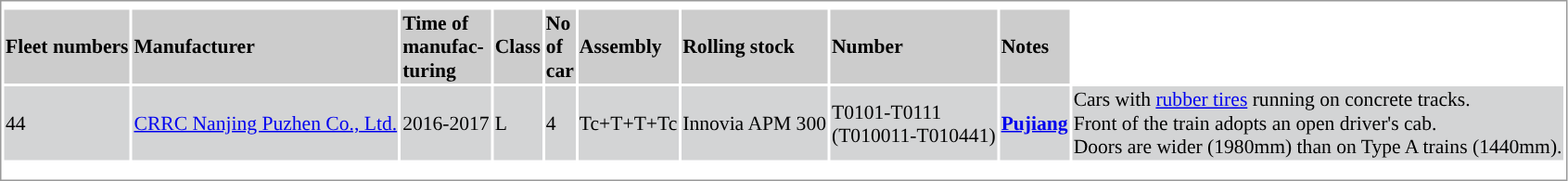<table border=0 style="border:1px solid #999;background-color:white;text-align:left;font-size:90%" class="mw-collapsible sortable">
<tr>
<th colspan="9" style="text-align: center"></th>
</tr>
<tr bgcolor=#cccccc>
<th>Fleet numbers</th>
<th>Manufacturer</th>
<th>Time of <br> manufac-<br>turing</th>
<th>Class</th>
<th>No <br>of<br> car</th>
<th class="unsortable">Assembly</th>
<th>Rolling stock</th>
<th>Number</th>
<th class="unsortable">Notes<br><onlyinclude></th>
</tr>
<tr bgcolor=#d3d4d5 >
<td>44</td>
<td><a href='#'>CRRC Nanjing Puzhen Co., Ltd.</a></td>
<td>2016-2017</td>
<td>L</td>
<td>4</td>
<td>Tc+T+T+Tc</td>
<td>Innovia APM 300</td>
<td>T0101-T0111<br>(T010011-T010441)<includeonly></td>
<td><a href='#'><span><strong>Pujiang</strong></span></a></includeonly></td>
<td> Cars with <a href='#'>rubber tires</a> running on concrete tracks.<br> Front of the train adopts an open driver's cab.<br> Doors are wider (1980mm) than on Type A trains (1440mm).</onlyinclude></td>
</tr>
<tr style="background:#">
<td colspan="9"></td>
</tr>
<tr>
<td colspan = "9"></td>
</tr>
<tr style="background: #">
<td colspan = "9"></td>
</tr>
</table>
